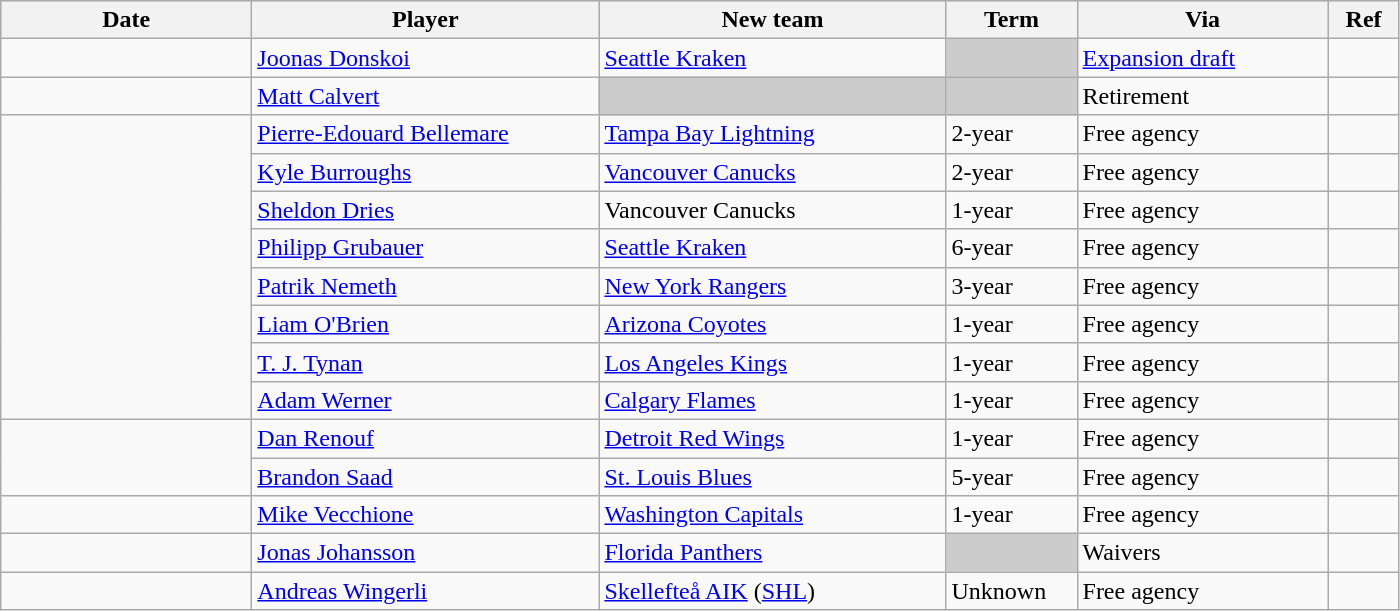<table class="wikitable">
<tr style="background:#ddd; text-align:center;">
<th style="width: 10em;">Date</th>
<th style="width: 14em;">Player</th>
<th style="width: 14em;">New team</th>
<th style="width: 5em;">Term</th>
<th style="width: 10em;">Via</th>
<th style="width: 2.5em;">Ref</th>
</tr>
<tr>
<td></td>
<td><a href='#'>Joonas Donskoi</a></td>
<td><a href='#'>Seattle Kraken</a></td>
<td style="background:#ccc;"></td>
<td><a href='#'>Expansion draft</a></td>
<td></td>
</tr>
<tr>
<td></td>
<td><a href='#'>Matt Calvert</a></td>
<td style="background:#ccc;"></td>
<td style="background:#ccc;"></td>
<td>Retirement</td>
<td></td>
</tr>
<tr>
<td rowspan=8></td>
<td><a href='#'>Pierre-Edouard Bellemare</a></td>
<td><a href='#'>Tampa Bay Lightning</a></td>
<td>2-year</td>
<td>Free agency</td>
<td></td>
</tr>
<tr>
<td><a href='#'>Kyle Burroughs</a></td>
<td><a href='#'>Vancouver Canucks</a></td>
<td>2-year</td>
<td>Free agency</td>
<td></td>
</tr>
<tr>
<td><a href='#'>Sheldon Dries</a></td>
<td>Vancouver Canucks</td>
<td>1-year</td>
<td>Free agency</td>
<td></td>
</tr>
<tr>
<td><a href='#'>Philipp Grubauer</a></td>
<td><a href='#'>Seattle Kraken</a></td>
<td>6-year</td>
<td>Free agency</td>
<td></td>
</tr>
<tr>
<td><a href='#'>Patrik Nemeth</a></td>
<td><a href='#'>New York Rangers</a></td>
<td>3-year</td>
<td>Free agency</td>
<td></td>
</tr>
<tr>
<td><a href='#'>Liam O'Brien</a></td>
<td><a href='#'>Arizona Coyotes</a></td>
<td>1-year</td>
<td>Free agency</td>
<td></td>
</tr>
<tr>
<td><a href='#'>T. J. Tynan</a></td>
<td><a href='#'>Los Angeles Kings</a></td>
<td>1-year</td>
<td>Free agency</td>
<td></td>
</tr>
<tr>
<td><a href='#'>Adam Werner</a></td>
<td><a href='#'>Calgary Flames</a></td>
<td>1-year</td>
<td>Free agency</td>
<td></td>
</tr>
<tr>
<td rowspan=2></td>
<td><a href='#'>Dan Renouf</a></td>
<td><a href='#'>Detroit Red Wings</a></td>
<td>1-year</td>
<td>Free agency</td>
<td></td>
</tr>
<tr>
<td><a href='#'>Brandon Saad</a></td>
<td><a href='#'>St. Louis Blues</a></td>
<td>5-year</td>
<td>Free agency</td>
<td></td>
</tr>
<tr>
<td></td>
<td><a href='#'>Mike Vecchione</a></td>
<td><a href='#'>Washington Capitals</a></td>
<td>1-year</td>
<td>Free agency</td>
<td></td>
</tr>
<tr>
<td></td>
<td><a href='#'>Jonas Johansson</a></td>
<td><a href='#'>Florida Panthers</a></td>
<td style="background:#ccc;"></td>
<td>Waivers</td>
<td></td>
</tr>
<tr>
<td></td>
<td><a href='#'>Andreas Wingerli</a></td>
<td><a href='#'>Skellefteå AIK</a> (<a href='#'>SHL</a>)</td>
<td>Unknown</td>
<td>Free agency</td>
<td></td>
</tr>
</table>
